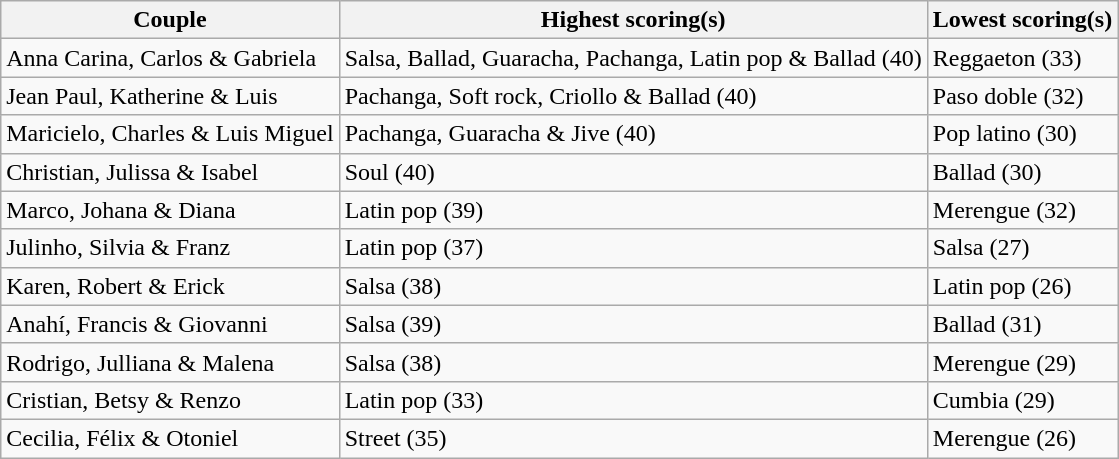<table class="wikitable">
<tr>
<th>Couple</th>
<th>Highest scoring(s)</th>
<th>Lowest scoring(s)</th>
</tr>
<tr>
<td>Anna Carina, Carlos & Gabriela</td>
<td>Salsa, Ballad, Guaracha, Pachanga, Latin pop & Ballad (40)</td>
<td>Reggaeton (33)</td>
</tr>
<tr>
<td>Jean Paul, Katherine & Luis</td>
<td>Pachanga, Soft rock, Criollo & Ballad (40)</td>
<td>Paso doble (32)</td>
</tr>
<tr>
<td>Maricielo, Charles & Luis Miguel</td>
<td>Pachanga, Guaracha & Jive (40)</td>
<td>Pop latino (30)</td>
</tr>
<tr>
<td>Christian, Julissa & Isabel</td>
<td>Soul (40)</td>
<td>Ballad (30)</td>
</tr>
<tr>
<td>Marco, Johana & Diana</td>
<td>Latin pop (39)</td>
<td>Merengue (32)</td>
</tr>
<tr>
<td>Julinho, Silvia & Franz</td>
<td>Latin pop (37)</td>
<td>Salsa (27)</td>
</tr>
<tr>
<td>Karen, Robert & Erick</td>
<td>Salsa (38)</td>
<td>Latin pop (26)</td>
</tr>
<tr>
<td>Anahí, Francis & Giovanni</td>
<td>Salsa (39)</td>
<td>Ballad (31)</td>
</tr>
<tr>
<td>Rodrigo, Julliana & Malena</td>
<td>Salsa (38)</td>
<td>Merengue (29)</td>
</tr>
<tr>
<td>Cristian, Betsy & Renzo</td>
<td>Latin pop (33)</td>
<td>Cumbia (29)</td>
</tr>
<tr>
<td>Cecilia, Félix & Otoniel</td>
<td>Street (35)</td>
<td>Merengue (26)</td>
</tr>
</table>
